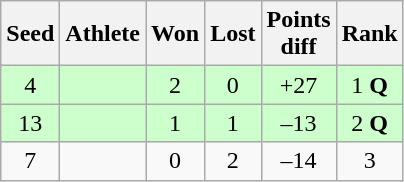<table class="wikitable">
<tr>
<th>Seed</th>
<th>Athlete</th>
<th>Won</th>
<th>Lost</th>
<th>Points<br>diff</th>
<th>Rank</th>
</tr>
<tr bgcolor="#ccffcc">
<td align="center">4</td>
<td><strong></strong></td>
<td align="center">2</td>
<td align="center">0</td>
<td align="center">+27</td>
<td align="center">1 <strong>Q</strong></td>
</tr>
<tr bgcolor="#ccffcc">
<td align="center">13</td>
<td><strong></strong></td>
<td align="center">1</td>
<td align="center">1</td>
<td align="center">–13</td>
<td align="center">2 <strong>Q</strong></td>
</tr>
<tr>
<td align="center">7</td>
<td></td>
<td align="center">0</td>
<td align="center">2</td>
<td align="center">–14</td>
<td align="center">3 <strong></strong></td>
</tr>
</table>
